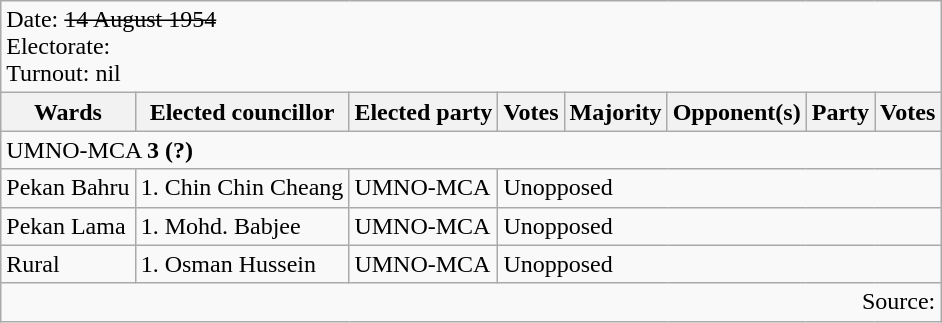<table class=wikitable>
<tr>
<td colspan=8>Date: <s>14 August 1954</s><br>Electorate: <br>Turnout: nil</td>
</tr>
<tr>
<th>Wards</th>
<th>Elected councillor</th>
<th>Elected party</th>
<th>Votes</th>
<th>Majority</th>
<th>Opponent(s)</th>
<th>Party</th>
<th>Votes</th>
</tr>
<tr>
<td colspan=8>UMNO-MCA <strong>3 (?)</strong> </td>
</tr>
<tr>
<td>Pekan Bahru</td>
<td>1. Chin Chin Cheang</td>
<td>UMNO-MCA</td>
<td colspan=5>Unopposed</td>
</tr>
<tr>
<td>Pekan Lama</td>
<td>1. Mohd. Babjee</td>
<td>UMNO-MCA</td>
<td colspan=5>Unopposed</td>
</tr>
<tr>
<td>Rural</td>
<td>1. Osman Hussein</td>
<td>UMNO-MCA</td>
<td colspan=5>Unopposed</td>
</tr>
<tr>
<td colspan=8 align=right>Source: </td>
</tr>
</table>
